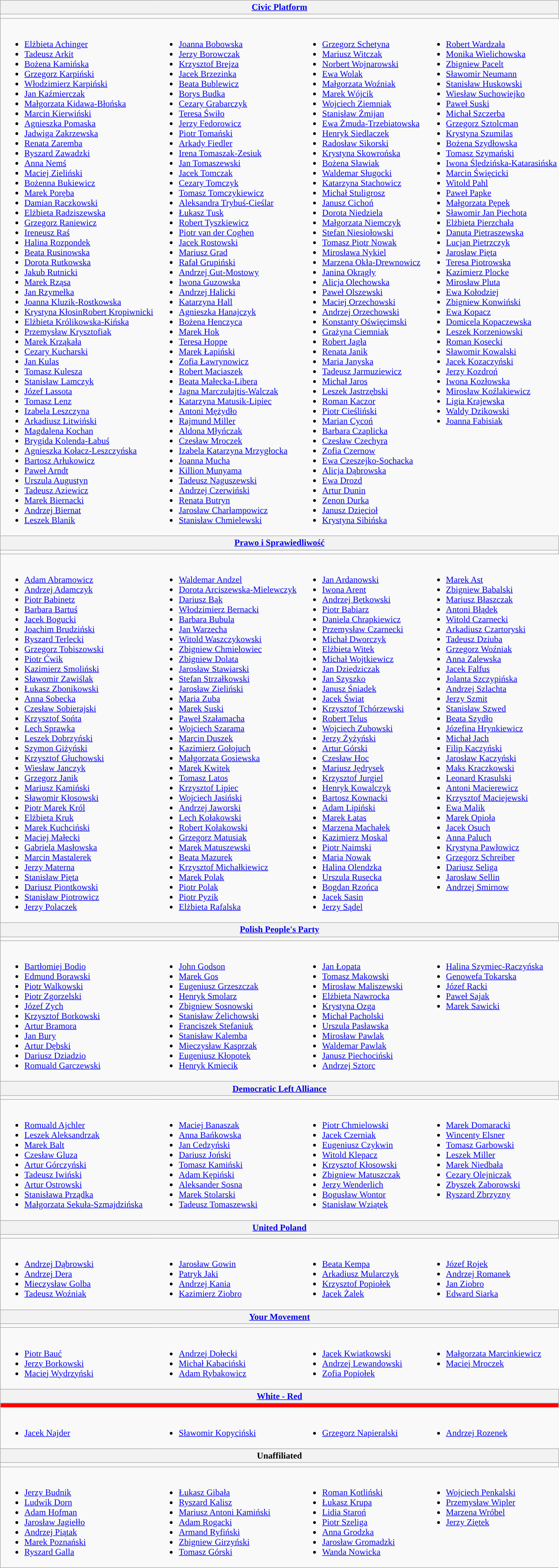<table class="wikitable">
<tr>
<th colspan=4><strong><a href='#'>Civic Platform</a></strong></th>
</tr>
<tr>
<td colspan=4 style="background:"></td>
</tr>
<tr>
<td style="border-right-style:hidden; vertical-align:top"><br><ul><li><a href='#'>Elżbieta Achinger</a></li><li><a href='#'>Tadeusz Arkit</a></li><li><a href='#'>Bożena Kamińska</a></li><li><a href='#'>Grzegorz Karpiński</a></li><li><a href='#'>Włodzimierz Karpiński</a></li><li><a href='#'>Jan Kaźmierczak</a></li><li><a href='#'>Małgorzata Kidawa-Błońska</a></li><li><a href='#'>Marcin Kierwiński</a></li><li><a href='#'>Agnieszka Pomaska</a></li><li><a href='#'>Jadwiga Zakrzewska</a></li><li><a href='#'>Renata Zaremba</a></li><li><a href='#'>Ryszard Zawadzki</a></li><li><a href='#'>Anna Nemś</a></li><li><a href='#'>Maciej Zieliński</a></li><li><a href='#'>Bożenna Bukiewicz</a></li><li><a href='#'>Marek Poręba</a></li><li><a href='#'>Damian Raczkowski</a></li><li><a href='#'>Elżbieta Radziszewska</a></li><li><a href='#'>Grzegorz Raniewicz</a></li><li><a href='#'>Ireneusz Raś</a></li><li><a href='#'>Halina Rozpondek</a></li><li><a href='#'>Beata Rusinowska</a></li><li><a href='#'>Dorota Rutkowska</a></li><li><a href='#'>Jakub Rutnicki</a></li><li><a href='#'>Marek Rząsa</a></li><li><a href='#'>Jan Rzymełka</a></li><li><a href='#'>Joanna Kluzik-Rostkowska</a></li><li><a href='#'>Krystyna Kłosin</a><a href='#'>Robert Kropiwnicki</a></li><li><a href='#'>Elżbieta Królikowska-Kińska</a></li><li><a href='#'>Przemysław Krysztofiak</a></li><li><a href='#'>Marek Krząkała</a></li><li><a href='#'>Cezary Kucharski</a></li><li><a href='#'>Jan Kulas</a></li><li><a href='#'>Tomasz Kulesza</a></li><li><a href='#'>Stanisław Lamczyk</a></li><li><a href='#'>Józef Lassota</a></li><li><a href='#'>Tomasz Lenz</a></li><li><a href='#'>Izabela Leszczyna</a></li><li><a href='#'>Arkadiusz Litwiński</a></li><li><a href='#'>Magdalena Kochan</a></li><li><a href='#'>Brygida Kolenda-Łabuś</a></li><li><a href='#'>Agnieszka Kołacz-Leszczyńska</a></li><li><a href='#'>Bartosz Arłukowicz</a></li><li><a href='#'>Paweł Arndt</a></li><li><a href='#'>Urszula Augustyn</a></li><li><a href='#'>Tadeusz Aziewicz</a></li><li><a href='#'>Marek Biernacki</a></li><li><a href='#'>Andrzej Biernat</a></li><li><a href='#'>Leszek Blanik</a></li></ul></td>
<td style="border-right-style:hidden; vertical-align:top"><br><ul><li><a href='#'>Joanna Bobowska</a></li><li><a href='#'>Jerzy Borowczak</a></li><li><a href='#'>Krzysztof Brejza</a></li><li><a href='#'>Jacek Brzezinka</a></li><li><a href='#'>Beata Bublewicz</a></li><li><a href='#'>Borys Budka</a></li><li><a href='#'>Cezary Grabarczyk</a></li><li><a href='#'>Teresa Świło</a></li><li><a href='#'>Jerzy Fedorowicz</a></li><li><a href='#'>Piotr Tomański</a></li><li><a href='#'>Arkady Fiedler</a></li><li><a href='#'>Irena Tomaszak-Zesiuk</a></li><li><a href='#'>Jan Tomaszewski</a></li><li><a href='#'>Jacek Tomczak</a></li><li><a href='#'>Cezary Tomczyk</a></li><li><a href='#'>Tomasz Tomczykiewicz</a></li><li><a href='#'>Aleksandra Trybuś-Cieślar</a></li><li><a href='#'>Łukasz Tusk</a></li><li><a href='#'>Robert Tyszkiewicz</a></li><li><a href='#'>Piotr van der Coghen</a></li><li><a href='#'>Jacek Rostowski</a></li><li><a href='#'>Mariusz Grad</a></li><li><a href='#'>Rafał Grupiński</a></li><li><a href='#'>Andrzej Gut-Mostowy</a></li><li><a href='#'>Iwona Guzowska</a></li><li><a href='#'>Andrzej Halicki</a></li><li><a href='#'>Katarzyna Hall</a></li><li><a href='#'>Agnieszka Hanajczyk</a></li><li><a href='#'>Bożena Henczyca</a></li><li><a href='#'>Marek Hok</a></li><li><a href='#'>Teresa Hoppe</a></li><li><a href='#'>Marek Łapiński</a></li><li><a href='#'>Zofia Ławrynowicz</a></li><li><a href='#'>Robert Maciaszek</a></li><li><a href='#'>Beata Małecka-Libera</a></li><li><a href='#'>Jagna Marczułajtis-Walczak</a></li><li><a href='#'>Katarzyna Matusik-Lipiec</a></li><li><a href='#'>Antoni Mężydło</a></li><li><a href='#'>Rajmund Miller</a></li><li><a href='#'>Aldona Młyńczak</a></li><li><a href='#'>Czesław Mroczek</a></li><li><a href='#'>Izabela Katarzyna Mrzygłocka</a></li><li><a href='#'>Joanna Mucha</a></li><li><a href='#'>Killion Munyama</a></li><li><a href='#'>Tadeusz Naguszewski</a></li><li><a href='#'>Andrzej Czerwiński</a></li><li><a href='#'>Renata Butryn</a></li><li><a href='#'>Jarosław Charłampowicz</a></li><li><a href='#'>Stanisław Chmielewski</a></li></ul></td>
<td style="border-right-style:hidden; vertical-align:top"><br><ul><li><a href='#'>Grzegorz Schetyna</a></li><li><a href='#'>Mariusz Witczak</a></li><li><a href='#'>Norbert Wojnarowski</a></li><li><a href='#'>Ewa Wolak</a></li><li><a href='#'>Małgorzata Woźniak</a></li><li><a href='#'>Marek Wójcik</a></li><li><a href='#'>Wojciech Ziemniak</a></li><li><a href='#'>Stanisław Żmijan</a></li><li><a href='#'>Ewa Żmuda-Trzebiatowska</a></li><li><a href='#'>Henryk Siedlaczek</a></li><li><a href='#'>Radosław Sikorski</a></li><li><a href='#'>Krystyna Skowrońska</a></li><li><a href='#'>Bożena Sławiak</a></li><li><a href='#'>Waldemar Sługocki</a></li><li><a href='#'>Katarzyna Stachowicz</a></li><li><a href='#'>Michał Stuligrosz</a></li><li><a href='#'>Janusz Cichoń</a></li><li><a href='#'>Dorota Niedziela</a></li><li><a href='#'>Małgorzata Niemczyk</a></li><li><a href='#'>Stefan Niesiołowski</a></li><li><a href='#'>Tomasz Piotr Nowak</a></li><li><a href='#'>Mirosława Nykiel</a></li><li><a href='#'>Marzena Okła-Drewnowicz</a></li><li><a href='#'>Janina Okrągły</a></li><li><a href='#'>Alicja Olechowska</a></li><li><a href='#'>Paweł Olszewski</a></li><li><a href='#'>Maciej Orzechowski</a></li><li><a href='#'>Andrzej Orzechowski</a></li><li><a href='#'>Konstanty Oświęcimski</a></li><li><a href='#'>Grażyna Ciemniak</a></li><li><a href='#'>Robert Jagła</a></li><li><a href='#'>Renata Janik</a></li><li><a href='#'>Maria Janyska</a></li><li><a href='#'>Tadeusz Jarmuziewicz</a></li><li><a href='#'>Michał Jaros</a></li><li><a href='#'>Leszek Jastrzębski</a></li><li><a href='#'>Roman Kaczor</a></li><li><a href='#'>Piotr Cieśliński</a></li><li><a href='#'>Marian Cycoń</a></li><li><a href='#'>Barbara Czaplicka</a></li><li><a href='#'>Czesław Czechyra</a></li><li><a href='#'>Zofia Czernow</a></li><li><a href='#'>Ewa Czeszejko-Sochacka</a></li><li><a href='#'>Alicja Dąbrowska</a></li><li><a href='#'>Ewa Drozd</a></li><li><a href='#'>Artur Dunin</a></li><li><a href='#'>Zenon Durka</a></li><li><a href='#'>Janusz Dzięcioł</a></li><li><a href='#'>Krystyna Sibińska</a></li></ul></td>
<td style="border-right-style:hidden; vertical-align:top"><br><ul><li><a href='#'>Robert Wardzała</a></li><li><a href='#'>Monika Wielichowska</a></li><li><a href='#'>Zbigniew Pacelt</a></li><li><a href='#'>Sławomir Neumann</a></li><li><a href='#'>Stanisław Huskowski</a></li><li><a href='#'>Wiesław Suchowiejko</a></li><li><a href='#'>Paweł Suski</a></li><li><a href='#'>Michał Szczerba</a></li><li><a href='#'>Grzegorz Sztolcman</a></li><li><a href='#'>Krystyna Szumilas</a></li><li><a href='#'>Bożena Szydłowska</a></li><li><a href='#'>Tomasz Szymański</a></li><li><a href='#'>Iwona Śledzińska-Katarasińska</a></li><li><a href='#'>Marcin Święcicki</a></li><li><a href='#'>Witold Pahl</a></li><li><a href='#'>Paweł Papke</a></li><li><a href='#'>Małgorzata Pępek</a></li><li><a href='#'>Sławomir Jan Piechota</a></li><li><a href='#'>Elżbieta Pierzchała</a></li><li><a href='#'>Danuta Pietraszewska</a></li><li><a href='#'>Lucjan Pietrzczyk</a></li><li><a href='#'>Jarosław Pięta</a></li><li><a href='#'>Teresa Piotrowska</a></li><li><a href='#'>Kazimierz Plocke</a></li><li><a href='#'>Mirosław Pluta</a></li><li><a href='#'>Ewa Kołodziej</a></li><li><a href='#'>Zbigniew Konwiński</a></li><li><a href='#'>Ewa Kopacz</a></li><li><a href='#'>Domicela Kopaczewska</a></li><li><a href='#'>Leszek Korzeniowski</a></li><li><a href='#'>Roman Kosecki</a></li><li><a href='#'>Sławomir Kowalski</a></li><li><a href='#'>Jacek Kozaczyński</a></li><li><a href='#'>Jerzy Kozdroń</a></li><li><a href='#'>Iwona Kozłowska</a></li><li><a href='#'>Mirosław Koźlakiewicz</a></li><li><a href='#'>Ligia Krajewska</a></li><li><a href='#'>Waldy Dzikowski</a></li><li><a href='#'>Joanna Fabisiak</a></li></ul></td>
</tr>
<tr>
<th colspan=4><strong><a href='#'>Prawo i Sprawiedliwość</a></strong></th>
</tr>
<tr>
<td colspan=4 style="background:"></td>
</tr>
<tr>
<td style="border-right-style:hidden; vertical-align:top"><br><ul><li><a href='#'>Adam Abramowicz</a></li><li><a href='#'>Andrzej Adamczyk</a></li><li><a href='#'>Piotr Babinetz</a></li><li><a href='#'>Barbara Bartuś</a></li><li><a href='#'>Jacek Bogucki</a></li><li><a href='#'>Joachim Brudziński</a></li><li><a href='#'>Ryszard Terlecki</a></li><li><a href='#'>Grzegorz Tobiszowski</a></li><li><a href='#'>Piotr Ćwik</a></li><li><a href='#'>Kazimierz Smoliński</a></li><li><a href='#'>Sławomir Zawiślak</a></li><li><a href='#'>Łukasz Zbonikowski</a></li><li><a href='#'>Anna Sobecka</a></li><li><a href='#'>Czesław Sobierajski</a></li><li><a href='#'>Krzysztof Sońta</a></li><li><a href='#'>Lech Sprawka</a></li><li><a href='#'>Leszek Dobrzyński</a></li><li><a href='#'>Szymon Giżyński</a></li><li><a href='#'>Krzysztof Głuchowski</a></li><li><a href='#'>Wiesław Janczyk</a></li><li><a href='#'>Grzegorz Janik</a></li><li><a href='#'>Mariusz Kamiński</a></li><li><a href='#'>Sławomir Kłosowski</a></li><li><a href='#'>Piotr Marek Król</a></li><li><a href='#'>Elżbieta Kruk</a></li><li><a href='#'>Marek Kuchciński</a></li><li><a href='#'>Maciej Małecki</a></li><li><a href='#'>Gabriela Masłowska</a></li><li><a href='#'>Marcin Mastalerek</a></li><li><a href='#'>Jerzy Materna</a></li><li><a href='#'>Stanisław Pięta</a></li><li><a href='#'>Dariusz Piontkowski</a></li><li><a href='#'>Stanisław Piotrowicz</a></li><li><a href='#'>Jerzy Polaczek</a></li></ul></td>
<td style="border-right-style:hidden; vertical-align:top"><br><ul><li><a href='#'>Waldemar Andzel</a></li><li><a href='#'>Dorota Arciszewska-Mielewczyk</a></li><li><a href='#'>Dariusz Bąk</a></li><li><a href='#'>Włodzimierz Bernacki</a></li><li><a href='#'>Barbara Bubula</a></li><li><a href='#'>Jan Warzecha</a></li><li><a href='#'>Witold Waszczykowski</a></li><li><a href='#'>Zbigniew Chmielowiec</a></li><li><a href='#'>Zbigniew Dolata</a></li><li><a href='#'>Jarosław Stawiarski</a></li><li><a href='#'>Stefan Strzałkowski</a></li><li><a href='#'>Jarosław Zieliński</a></li><li><a href='#'>Maria Zuba</a></li><li><a href='#'>Marek Suski</a></li><li><a href='#'>Paweł Szałamacha</a></li><li><a href='#'>Wojciech Szarama</a></li><li><a href='#'>Marcin Duszek</a></li><li><a href='#'>Kazimierz Gołojuch</a></li><li><a href='#'>Małgorzata Gosiewska</a></li><li><a href='#'>Marek Kwitek</a></li><li><a href='#'>Tomasz Latos</a></li><li><a href='#'>Krzysztof Lipiec</a></li><li><a href='#'>Wojciech Jasiński</a></li><li><a href='#'>Andrzej Jaworski</a></li><li><a href='#'>Lech Kołakowski</a></li><li><a href='#'>Robert Kołakowski</a></li><li><a href='#'>Grzegorz Matusiak</a></li><li><a href='#'>Marek Matuszewski</a></li><li><a href='#'>Beata Mazurek</a></li><li><a href='#'>Krzysztof Michałkiewicz</a></li><li><a href='#'>Marek Polak</a></li><li><a href='#'>Piotr Polak</a></li><li><a href='#'>Piotr Pyzik</a></li><li><a href='#'>Elżbieta Rafalska</a></li></ul></td>
<td style="border-right-style:hidden; vertical-align:top"><br><ul><li><a href='#'>Jan Ardanowski</a></li><li><a href='#'>Iwona Arent</a></li><li><a href='#'>Andrzej Bętkowski</a></li><li><a href='#'>Piotr Babiarz</a></li><li><a href='#'>Daniela Chrapkiewicz</a></li><li><a href='#'>Przemysław Czarnecki</a></li><li><a href='#'>Michał Dworczyk</a></li><li><a href='#'>Elżbieta Witek</a></li><li><a href='#'>Michał Wojtkiewicz</a></li><li><a href='#'>Jan Dziedziczak</a></li><li><a href='#'>Jan Szyszko</a></li><li><a href='#'>Janusz Śniadek</a></li><li><a href='#'>Jacek Świat</a></li><li><a href='#'>Krzysztof Tchórzewski</a></li><li><a href='#'>Robert Telus</a></li><li><a href='#'>Wojciech Zubowski</a></li><li><a href='#'>Jerzy Żyżyński</a></li><li><a href='#'>Artur Górski</a></li><li><a href='#'>Czesław Hoc</a></li><li><a href='#'>Mariusz Jędrysek</a></li><li><a href='#'>Krzysztof Jurgiel</a></li><li><a href='#'>Henryk Kowalczyk</a></li><li><a href='#'>Bartosz Kownacki</a></li><li><a href='#'>Adam Lipiński</a></li><li><a href='#'>Marek Łatas</a></li><li><a href='#'>Marzena Machałek</a></li><li><a href='#'>Kazimierz Moskal</a></li><li><a href='#'>Piotr Naimski</a></li><li><a href='#'>Maria Nowak</a></li><li><a href='#'>Halina Olendzka</a></li><li><a href='#'>Urszula Rusecka</a></li><li><a href='#'>Bogdan Rzońca</a></li><li><a href='#'>Jacek Sasin</a></li><li><a href='#'>Jerzy Sądel</a></li></ul></td>
<td style="border-right-style:hidden; vertical-align:top"><br><ul><li><a href='#'>Marek Ast</a></li><li><a href='#'>Zbigniew Babalski</a></li><li><a href='#'>Mariusz Błaszczak</a></li><li><a href='#'>Antoni Błądek</a></li><li><a href='#'>Witold Czarnecki</a></li><li><a href='#'>Arkadiusz Czartoryski</a></li><li><a href='#'>Tadeusz Dziuba</a></li><li><a href='#'>Grzegorz Woźniak</a></li><li><a href='#'>Anna Zalewska</a></li><li><a href='#'>Jacek Falfus</a></li><li><a href='#'>Jolanta Szczypińska</a></li><li><a href='#'>Andrzej Szlachta</a></li><li><a href='#'>Jerzy Szmit</a></li><li><a href='#'>Stanisław Szwed</a></li><li><a href='#'>Beata Szydło</a></li><li><a href='#'>Józefina Hrynkiewicz</a></li><li><a href='#'>Michał Jach</a></li><li><a href='#'>Filip Kaczyński</a></li><li><a href='#'>Jarosław Kaczyński</a></li><li><a href='#'>Maks Kraczkowski</a></li><li><a href='#'>Leonard Krasulski</a></li><li><a href='#'>Antoni Macierewicz</a></li><li><a href='#'>Krzysztof Maciejewski</a></li><li><a href='#'>Ewa Malik</a></li><li><a href='#'>Marek Opioła</a></li><li><a href='#'>Jacek Osuch</a></li><li><a href='#'>Anna Paluch</a></li><li><a href='#'>Krystyna Pawłowicz</a></li><li><a href='#'>Grzegorz Schreiber</a></li><li><a href='#'>Dariusz Seliga</a></li><li><a href='#'>Jarosław Sellin</a></li><li><a href='#'>Andrzej Smirnow</a></li></ul></td>
</tr>
<tr>
<th colspan=4><strong><a href='#'>Polish People's Party</a></strong></th>
</tr>
<tr>
<td colspan=4 style="background:"></td>
</tr>
<tr>
<td style="border-right-style:hidden; vertical-align:top"><br><ul><li><a href='#'>Bartłomiej Bodio</a></li><li><a href='#'>Edmund Borawski</a></li><li><a href='#'>Piotr Walkowski</a></li><li><a href='#'>Piotr Zgorzelski</a></li><li><a href='#'>Józef Zych</a></li><li><a href='#'>Krzysztof Borkowski</a></li><li><a href='#'>Artur Bramora</a></li><li><a href='#'>Jan Bury</a></li><li><a href='#'>Artur Dębski</a></li><li><a href='#'>Dariusz Dziadzio</a></li><li><a href='#'>Romuald Garczewski</a></li></ul></td>
<td style="border-right-style:hidden; vertical-align:top"><br><ul><li><a href='#'>John Godson</a></li><li><a href='#'>Marek Gos</a></li><li><a href='#'>Eugeniusz Grzeszczak</a></li><li><a href='#'>Henryk Smolarz</a></li><li><a href='#'>Zbigniew Sosnowski</a></li><li><a href='#'>Stanisław Żelichowski</a></li><li><a href='#'>Franciszek Stefaniuk</a></li><li><a href='#'>Stanisław Kalemba</a></li><li><a href='#'>Mieczysław Kasprzak</a></li><li><a href='#'>Eugeniusz Kłopotek</a></li><li><a href='#'>Henryk Kmiecik</a></li></ul></td>
<td style="border-right-style:hidden; vertical-align:top"><br><ul><li><a href='#'>Jan Łopata</a></li><li><a href='#'>Tomasz Makowski</a></li><li><a href='#'>Mirosław Maliszewski</a></li><li><a href='#'>Elżbieta Nawrocka</a></li><li><a href='#'>Krystyna Ozga</a></li><li><a href='#'>Michał Pacholski</a></li><li><a href='#'>Urszula Pasławska</a></li><li><a href='#'>Mirosław Pawlak</a></li><li><a href='#'>Waldemar Pawlak</a></li><li><a href='#'>Janusz Piechociński</a></li><li><a href='#'>Andrzej Sztorc</a></li></ul></td>
<td style="border-right-style:hidden; vertical-align:top"><br><ul><li><a href='#'>Halina Szymiec-Raczyńska</a></li><li><a href='#'>Genowefa Tokarska</a></li><li><a href='#'>Józef Racki</a></li><li><a href='#'>Paweł Sajak</a></li><li><a href='#'>Marek Sawicki</a></li></ul></td>
</tr>
<tr>
<th colspan=4><strong><a href='#'>Democratic Left Alliance</a></strong></th>
</tr>
<tr>
<td colspan=4 style="background:"></td>
</tr>
<tr>
<td style="border-right-style:hidden; vertical-align:top"><br><ul><li><a href='#'>Romuald Ajchler</a></li><li><a href='#'>Leszek Aleksandrzak</a></li><li><a href='#'>Marek Balt</a></li><li><a href='#'>Czesław Gluza</a></li><li><a href='#'>Artur Górczyński</a></li><li><a href='#'>Tadeusz Iwiński</a></li><li><a href='#'>Artur Ostrowski</a></li><li><a href='#'>Stanisława Prządka</a></li><li><a href='#'>Małgorzata Sekuła-Szmajdzińska</a></li></ul></td>
<td style="border-right-style:hidden; vertical-align:top"><br><ul><li><a href='#'>Maciej Banaszak</a></li><li><a href='#'>Anna Bańkowska</a></li><li><a href='#'>Jan Cedzyński</a></li><li><a href='#'>Dariusz Joński</a></li><li><a href='#'>Tomasz Kamiński</a></li><li><a href='#'>Adam Kępiński</a></li><li><a href='#'>Aleksander Sosna</a></li><li><a href='#'>Marek Stolarski</a></li><li><a href='#'>Tadeusz Tomaszewski</a></li></ul></td>
<td style="border-right-style:hidden; vertical-align:top"><br><ul><li><a href='#'>Piotr Chmielowski</a></li><li><a href='#'>Jacek Czerniak</a></li><li><a href='#'>Eugeniusz Czykwin</a></li><li><a href='#'>Witold Klepacz</a></li><li><a href='#'>Krzysztof Kłosowski</a></li><li><a href='#'>Zbigniew Matuszczak</a></li><li><a href='#'>Jerzy Wenderlich</a></li><li><a href='#'>Bogusław Wontor</a></li><li><a href='#'>Stanisław Wziątek</a></li></ul></td>
<td style="border-right-style:hidden; vertical-align:top"><br><ul><li><a href='#'>Marek Domaracki</a></li><li><a href='#'>Wincenty Elsner</a></li><li><a href='#'>Tomasz Garbowski</a></li><li><a href='#'>Leszek Miller</a></li><li><a href='#'>Marek Niedbała</a></li><li><a href='#'>Cezary Olejniczak</a></li><li><a href='#'>Zbyszek Zaborowski</a></li><li><a href='#'>Ryszard Zbrzyzny</a></li></ul></td>
</tr>
<tr>
<th colspan=4><strong><a href='#'>United Poland</a></strong></th>
</tr>
<tr>
<td colspan=4 style="background:"></td>
</tr>
<tr>
<td style="border-right-style:hidden; vertical-align:top"><br><ul><li><a href='#'>Andrzej Dąbrowski</a></li><li><a href='#'>Andrzej Dera</a></li><li><a href='#'>Mieczysław Golba</a></li><li><a href='#'>Tadeusz Woźniak</a></li></ul></td>
<td style="border-right-style:hidden; vertical-align:top"><br><ul><li><a href='#'>Jarosław Gowin</a></li><li><a href='#'>Patryk Jaki</a></li><li><a href='#'>Andrzej Kania</a></li><li><a href='#'>Kazimierz Ziobro</a></li></ul></td>
<td style="border-right-style:hidden; vertical-align:top"><br><ul><li><a href='#'>Beata Kempa</a></li><li><a href='#'>Arkadiusz Mularczyk</a></li><li><a href='#'>Krzysztof Popiołek</a></li><li><a href='#'>Jacek Żalek</a></li></ul></td>
<td style="border-right-style:hidden; vertical-align:top"><br><ul><li><a href='#'>Józef Rojek</a></li><li><a href='#'>Andrzej Romanek</a></li><li><a href='#'>Jan Ziobro</a></li><li><a href='#'>Edward Siarka</a></li></ul></td>
</tr>
<tr>
<th colspan=4><strong><a href='#'>Your Movement</a></strong></th>
</tr>
<tr>
<td colspan=4 style="background:"></td>
</tr>
<tr>
<td style="border-right-style:hidden; vertical-align:top"><br><ul><li><a href='#'>Piotr Bauć</a></li><li><a href='#'>Jerzy Borkowski</a></li><li><a href='#'>Maciej Wydrzyński</a></li></ul></td>
<td style="border-right-style:hidden; vertical-align:top"><br><ul><li><a href='#'>Andrzej Dołecki</a></li><li><a href='#'>Michał Kabaciński</a></li><li><a href='#'>Adam Rybakowicz</a></li></ul></td>
<td style="border-right-style:hidden; vertical-align:top"><br><ul><li><a href='#'>Jacek Kwiatkowski</a></li><li><a href='#'>Andrzej Lewandowski</a></li><li><a href='#'>Zofia Popiołek</a></li></ul></td>
<td style="border-right-style:hidden; vertical-align:top"><br><ul><li><a href='#'>Małgorzata Marcinkiewicz</a></li><li><a href='#'>Maciej Mroczek</a></li></ul></td>
</tr>
<tr>
<th colspan=4><strong><a href='#'>White - Red</a></strong></th>
</tr>
<tr>
<td colspan=4 style="background:#FF0000;"></td>
</tr>
<tr>
<td style="border-right-style:hidden; vertical-align:top"><br><ul><li><a href='#'>Jacek Najder</a></li></ul></td>
<td style="border-right-style:hidden; vertical-align:top"><br><ul><li><a href='#'>Sławomir Kopyciński</a></li></ul></td>
<td style="border-right-style:hidden; vertical-align:top"><br><ul><li><a href='#'>Grzegorz Napieralski</a></li></ul></td>
<td style="border-right-style:hidden; vertical-align:top"><br><ul><li><a href='#'>Andrzej Rozenek</a></li></ul></td>
</tr>
<tr>
<th colspan=4>Unaffiliated</th>
</tr>
<tr>
<td colspan=4 style="background:"></td>
</tr>
<tr>
<td style="border-right-style:hidden; vertical-align:top"><br><ul><li><a href='#'>Jerzy Budnik</a></li><li><a href='#'>Ludwik Dorn</a></li><li><a href='#'>Adam Hofman</a></li><li><a href='#'>Jarosław Jagiełło</a></li><li><a href='#'>Andrzej Piątak</a></li><li><a href='#'>Marek Poznański</a></li><li><a href='#'>Ryszard Galla</a></li></ul></td>
<td style="border-right-style:hidden; vertical-align:top"><br><ul><li><a href='#'>Łukasz Gibała</a></li><li><a href='#'>Ryszard Kalisz</a></li><li><a href='#'>Mariusz Antoni Kamiński</a></li><li><a href='#'>Adam Rogacki</a></li><li><a href='#'>Armand Ryfiński</a></li><li><a href='#'>Zbigniew Girzyński</a></li><li><a href='#'>Tomasz Górski</a></li></ul></td>
<td style="border-right-style:hidden; vertical-align:top"><br><ul><li><a href='#'>Roman Kotliński</a></li><li><a href='#'>Łukasz Krupa</a></li><li><a href='#'>Lidia Staroń</a></li><li><a href='#'>Piotr Szeliga</a></li><li><a href='#'>Anna Grodzka</a></li><li><a href='#'>Jarosław Gromadzki</a></li><li><a href='#'>Wanda Nowicka</a></li></ul></td>
<td style="border-right-style:hidden; vertical-align:top"><br><ul><li><a href='#'>Wojciech Penkalski</a></li><li><a href='#'>Przemysław Wipler</a></li><li><a href='#'>Marzena Wróbel</a></li><li><a href='#'>Jerzy Ziętek</a></li></ul></td>
</tr>
</table>
